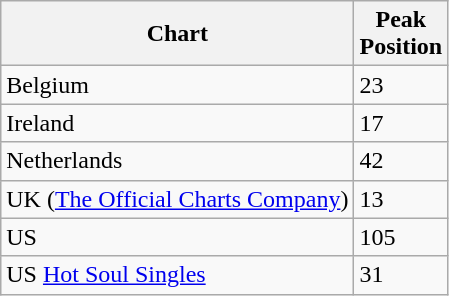<table class="wikitable">
<tr>
<th>Chart</th>
<th>Peak<br>Position</th>
</tr>
<tr>
<td>Belgium</td>
<td>23</td>
</tr>
<tr>
<td>Ireland</td>
<td>17</td>
</tr>
<tr>
<td>Netherlands</td>
<td>42</td>
</tr>
<tr>
<td>UK (<a href='#'>The Official Charts Company</a>)</td>
<td>13</td>
</tr>
<tr>
<td>US</td>
<td>105</td>
</tr>
<tr>
<td>US <a href='#'>Hot Soul Singles</a></td>
<td>31</td>
</tr>
</table>
